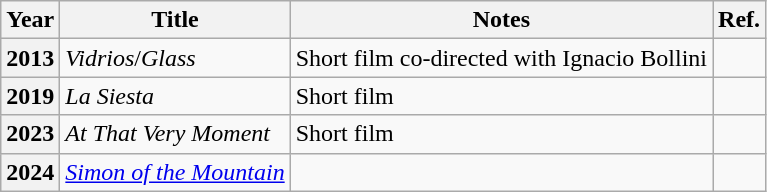<table class="wikitable sortable plainrowheaders">
<tr>
<th scope="col">Year</th>
<th scope="col">Title</th>
<th scope="col">Notes</th>
<th scope="col">Ref.</th>
</tr>
<tr>
<th scopee="row">2013</th>
<td><em>Vidrios</em>/<em>Glass</em></td>
<td>Short film co-directed with Ignacio Bollini</td>
<td align="center"></td>
</tr>
<tr>
<th scope="row">2019</th>
<td><em>La Siesta</em></td>
<td>Short film</td>
<td align="center"></td>
</tr>
<tr>
<th scope="row">2023</th>
<td><em>At That Very Moment</em></td>
<td>Short film</td>
<td align="center"></td>
</tr>
<tr>
<th scope="row">2024</th>
<td><em><a href='#'>Simon of the Mountain</a></em></td>
<td></td>
<td align="center"></td>
</tr>
</table>
